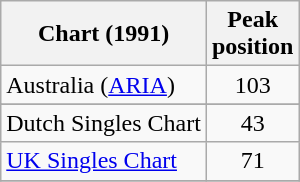<table class="wikitable sortable">
<tr>
<th>Chart (1991)</th>
<th>Peak<br>position</th>
</tr>
<tr>
<td>Australia (<a href='#'>ARIA</a>)</td>
<td align="center">103</td>
</tr>
<tr>
</tr>
<tr>
</tr>
<tr>
</tr>
<tr>
<td>Dutch Singles Chart</td>
<td align="center">43</td>
</tr>
<tr>
<td><a href='#'>UK Singles Chart</a></td>
<td align="center">71</td>
</tr>
<tr>
</tr>
</table>
